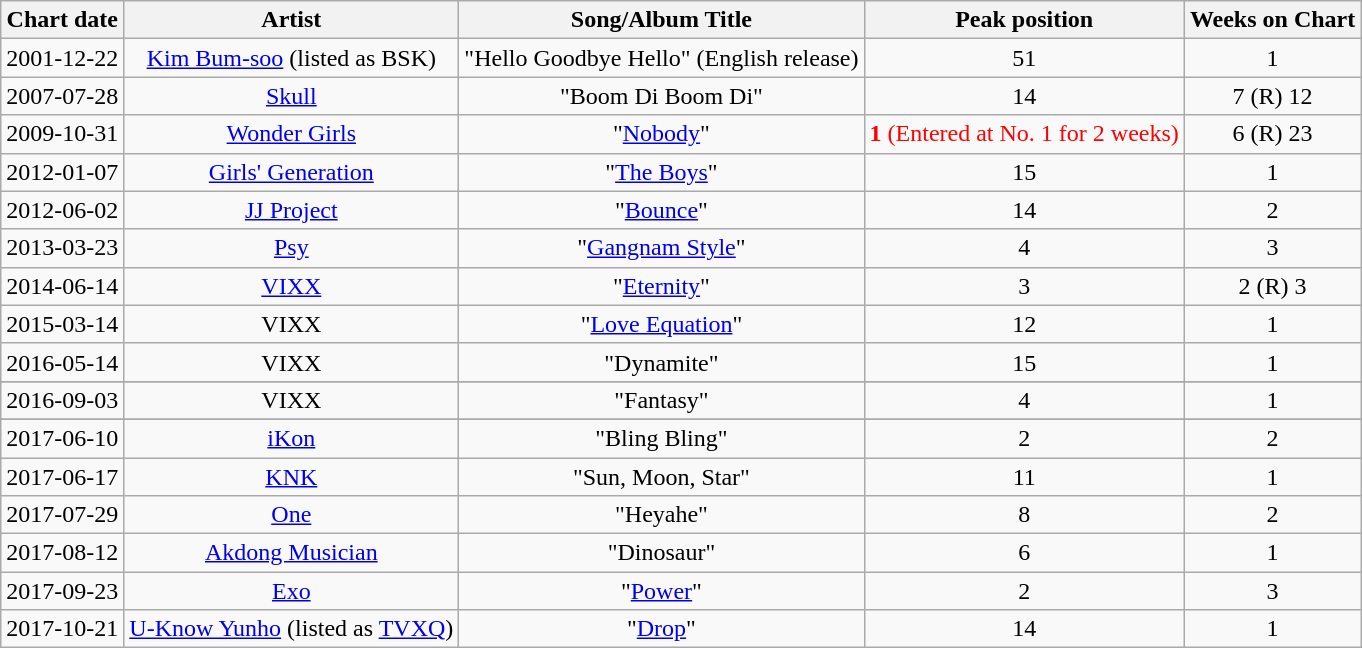<table class="wikitable sortable" style="text-align:center">
<tr>
<th>Chart date</th>
<th>Artist</th>
<th>Song/Album Title</th>
<th>Peak position</th>
<th>Weeks on Chart</th>
</tr>
<tr>
<td>2001-12-22</td>
<td><a href='#'>Kim Bum-soo</a> (listed as BSK)</td>
<td>"Hello Goodbye Hello" (English release)</td>
<td>51</td>
<td>1</td>
</tr>
<tr>
<td>2007-07-28</td>
<td><a href='#'>Skull</a></td>
<td>"Boom Di Boom Di"</td>
<td>14</td>
<td>7 (R) 12</td>
</tr>
<tr>
<td>2009-10-31</td>
<td><a href='#'>Wonder Girls</a></td>
<td>"<a href='#'>Nobody</a>"</td>
<td style="color:red"><strong>1</strong> (Entered at No. 1 for 2 weeks)</td>
<td>6 (R) 23</td>
</tr>
<tr>
<td>2012-01-07</td>
<td><a href='#'>Girls' Generation</a></td>
<td>"<a href='#'>The Boys</a>"</td>
<td>15</td>
<td>1</td>
</tr>
<tr>
<td>2012-06-02</td>
<td><a href='#'>JJ Project</a></td>
<td>"<a href='#'>Bounce</a>"</td>
<td>14</td>
<td>2</td>
</tr>
<tr>
<td>2013-03-23</td>
<td><a href='#'>Psy</a></td>
<td>"<a href='#'>Gangnam Style</a>"</td>
<td>4</td>
<td>3</td>
</tr>
<tr>
<td>2014-06-14</td>
<td><a href='#'>VIXX</a></td>
<td>"<a href='#'>Eternity</a>"</td>
<td>3</td>
<td>2 (R) 3</td>
</tr>
<tr>
<td>2015-03-14</td>
<td>VIXX</td>
<td>"<a href='#'>Love Equation</a>"</td>
<td>12</td>
<td>1</td>
</tr>
<tr>
<td>2016-05-14</td>
<td>VIXX</td>
<td>"Dynamite"</td>
<td>15</td>
<td>1</td>
</tr>
<tr>
</tr>
<tr>
<td>2016-09-03</td>
<td>VIXX</td>
<td>"Fantasy"</td>
<td>4</td>
<td>1</td>
</tr>
<tr>
</tr>
<tr>
<td>2017-06-10</td>
<td><a href='#'>iKon</a></td>
<td>"Bling Bling"</td>
<td>2</td>
<td>2</td>
</tr>
<tr>
<td>2017-06-17</td>
<td><a href='#'>KNK</a></td>
<td>"Sun, Moon, Star"</td>
<td>11</td>
<td>1</td>
</tr>
<tr>
<td>2017-07-29</td>
<td><a href='#'>One</a></td>
<td>"Heyahe"</td>
<td>8</td>
<td>2</td>
</tr>
<tr>
<td>2017-08-12</td>
<td><a href='#'>Akdong Musician</a></td>
<td>"Dinosaur"</td>
<td>6</td>
<td>1</td>
</tr>
<tr>
<td>2017-09-23</td>
<td><a href='#'>Exo</a></td>
<td>"<a href='#'>Power</a>"</td>
<td>2</td>
<td>3</td>
</tr>
<tr>
<td>2017-10-21</td>
<td><a href='#'>U-Know Yunho</a> (listed as <a href='#'>TVXQ</a>)</td>
<td>"<a href='#'>Drop</a>"</td>
<td>14</td>
<td>1</td>
</tr>
</table>
